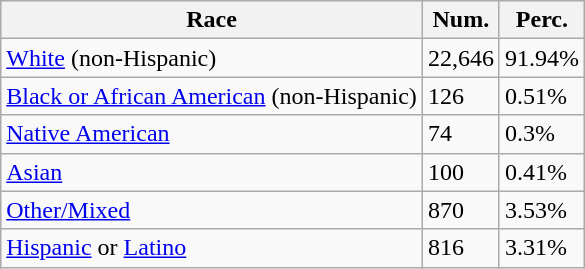<table class="wikitable">
<tr>
<th>Race</th>
<th>Num.</th>
<th>Perc.</th>
</tr>
<tr>
<td><a href='#'>White</a> (non-Hispanic)</td>
<td>22,646</td>
<td>91.94%</td>
</tr>
<tr>
<td><a href='#'>Black or African American</a> (non-Hispanic)</td>
<td>126</td>
<td>0.51%</td>
</tr>
<tr>
<td><a href='#'>Native American</a></td>
<td>74</td>
<td>0.3%</td>
</tr>
<tr>
<td><a href='#'>Asian</a></td>
<td>100</td>
<td>0.41%</td>
</tr>
<tr>
<td><a href='#'>Other/Mixed</a></td>
<td>870</td>
<td>3.53%</td>
</tr>
<tr>
<td><a href='#'>Hispanic</a> or <a href='#'>Latino</a></td>
<td>816</td>
<td>3.31%</td>
</tr>
</table>
